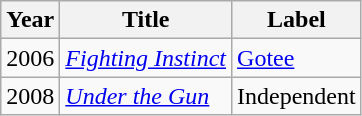<table class="wikitable">
<tr>
<th>Year</th>
<th>Title</th>
<th>Label</th>
</tr>
<tr>
<td>2006</td>
<td><a href='#'><em>Fighting Instinct</em></a></td>
<td><a href='#'>Gotee</a></td>
</tr>
<tr>
<td>2008</td>
<td><a href='#'><em>Under the Gun</em></a></td>
<td>Independent</td>
</tr>
</table>
